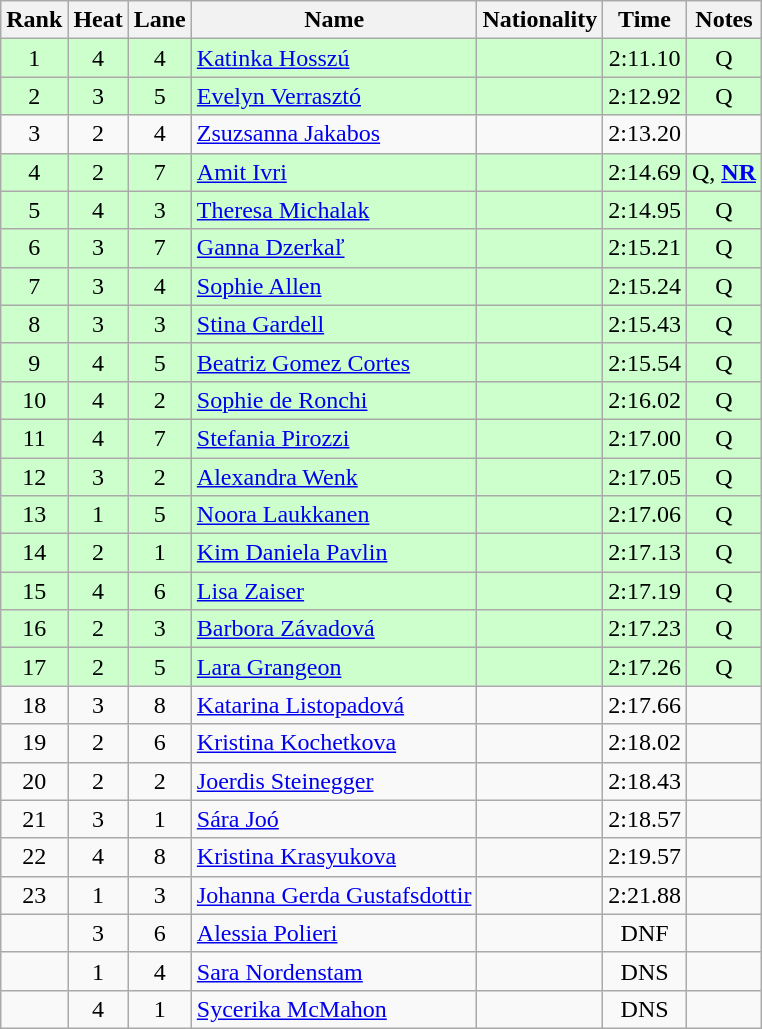<table class="wikitable sortable" style="text-align:center">
<tr>
<th>Rank</th>
<th>Heat</th>
<th>Lane</th>
<th>Name</th>
<th>Nationality</th>
<th>Time</th>
<th>Notes</th>
</tr>
<tr bgcolor=ccffcc>
<td>1</td>
<td>4</td>
<td>4</td>
<td align=left><a href='#'>Katinka Hosszú</a></td>
<td align=left></td>
<td>2:11.10</td>
<td>Q</td>
</tr>
<tr bgcolor=ccffcc>
<td>2</td>
<td>3</td>
<td>5</td>
<td align=left><a href='#'>Evelyn Verrasztó</a></td>
<td align=left></td>
<td>2:12.92</td>
<td>Q</td>
</tr>
<tr>
<td>3</td>
<td>2</td>
<td>4</td>
<td align=left><a href='#'>Zsuzsanna Jakabos</a></td>
<td align=left></td>
<td>2:13.20</td>
<td></td>
</tr>
<tr bgcolor=ccffcc>
<td>4</td>
<td>2</td>
<td>7</td>
<td align=left><a href='#'>Amit Ivri</a></td>
<td align=left></td>
<td>2:14.69</td>
<td>Q, <strong><a href='#'>NR</a></strong></td>
</tr>
<tr bgcolor=ccffcc>
<td>5</td>
<td>4</td>
<td>3</td>
<td align=left><a href='#'>Theresa Michalak</a></td>
<td align=left></td>
<td>2:14.95</td>
<td>Q</td>
</tr>
<tr bgcolor=ccffcc>
<td>6</td>
<td>3</td>
<td>7</td>
<td align=left><a href='#'>Ganna Dzerkaľ</a></td>
<td align=left></td>
<td>2:15.21</td>
<td>Q</td>
</tr>
<tr bgcolor=ccffcc>
<td>7</td>
<td>3</td>
<td>4</td>
<td align=left><a href='#'>Sophie Allen</a></td>
<td align=left></td>
<td>2:15.24</td>
<td>Q</td>
</tr>
<tr bgcolor=ccffcc>
<td>8</td>
<td>3</td>
<td>3</td>
<td align=left><a href='#'>Stina Gardell</a></td>
<td align=left></td>
<td>2:15.43</td>
<td>Q</td>
</tr>
<tr bgcolor=ccffcc>
<td>9</td>
<td>4</td>
<td>5</td>
<td align=left><a href='#'>Beatriz Gomez Cortes</a></td>
<td align=left></td>
<td>2:15.54</td>
<td>Q</td>
</tr>
<tr bgcolor=ccffcc>
<td>10</td>
<td>4</td>
<td>2</td>
<td align=left><a href='#'>Sophie de Ronchi</a></td>
<td align=left></td>
<td>2:16.02</td>
<td>Q</td>
</tr>
<tr bgcolor=ccffcc>
<td>11</td>
<td>4</td>
<td>7</td>
<td align=left><a href='#'>Stefania Pirozzi</a></td>
<td align=left></td>
<td>2:17.00</td>
<td>Q</td>
</tr>
<tr bgcolor=ccffcc>
<td>12</td>
<td>3</td>
<td>2</td>
<td align=left><a href='#'>Alexandra Wenk</a></td>
<td align=left></td>
<td>2:17.05</td>
<td>Q</td>
</tr>
<tr bgcolor=ccffcc>
<td>13</td>
<td>1</td>
<td>5</td>
<td align=left><a href='#'>Noora Laukkanen</a></td>
<td align=left></td>
<td>2:17.06</td>
<td>Q</td>
</tr>
<tr bgcolor=ccffcc>
<td>14</td>
<td>2</td>
<td>1</td>
<td align=left><a href='#'>Kim Daniela Pavlin</a></td>
<td align=left></td>
<td>2:17.13</td>
<td>Q</td>
</tr>
<tr bgcolor=ccffcc>
<td>15</td>
<td>4</td>
<td>6</td>
<td align=left><a href='#'>Lisa Zaiser</a></td>
<td align=left></td>
<td>2:17.19</td>
<td>Q</td>
</tr>
<tr bgcolor=ccffcc>
<td>16</td>
<td>2</td>
<td>3</td>
<td align=left><a href='#'>Barbora Závadová</a></td>
<td align=left></td>
<td>2:17.23</td>
<td>Q</td>
</tr>
<tr bgcolor=ccffcc>
<td>17</td>
<td>2</td>
<td>5</td>
<td align=left><a href='#'>Lara Grangeon</a></td>
<td align=left></td>
<td>2:17.26</td>
<td>Q</td>
</tr>
<tr>
<td>18</td>
<td>3</td>
<td>8</td>
<td align=left><a href='#'>Katarina Listopadová</a></td>
<td align=left></td>
<td>2:17.66</td>
<td></td>
</tr>
<tr>
<td>19</td>
<td>2</td>
<td>6</td>
<td align=left><a href='#'>Kristina Kochetkova</a></td>
<td align=left></td>
<td>2:18.02</td>
<td></td>
</tr>
<tr>
<td>20</td>
<td>2</td>
<td>2</td>
<td align=left><a href='#'>Joerdis Steinegger</a></td>
<td align=left></td>
<td>2:18.43</td>
<td></td>
</tr>
<tr>
<td>21</td>
<td>3</td>
<td>1</td>
<td align=left><a href='#'>Sára Joó</a></td>
<td align=left></td>
<td>2:18.57</td>
<td></td>
</tr>
<tr>
<td>22</td>
<td>4</td>
<td>8</td>
<td align=left><a href='#'>Kristina Krasyukova</a></td>
<td align=left></td>
<td>2:19.57</td>
<td></td>
</tr>
<tr>
<td>23</td>
<td>1</td>
<td>3</td>
<td align=left><a href='#'>Johanna Gerda Gustafsdottir</a></td>
<td align=left></td>
<td>2:21.88</td>
<td></td>
</tr>
<tr>
<td></td>
<td>3</td>
<td>6</td>
<td align=left><a href='#'>Alessia Polieri</a></td>
<td align=left></td>
<td>DNF</td>
<td></td>
</tr>
<tr>
<td></td>
<td>1</td>
<td>4</td>
<td align=left><a href='#'>Sara Nordenstam</a></td>
<td align=left></td>
<td>DNS</td>
<td></td>
</tr>
<tr>
<td></td>
<td>4</td>
<td>1</td>
<td align=left><a href='#'>Sycerika McMahon</a></td>
<td align=left></td>
<td>DNS</td>
<td></td>
</tr>
</table>
